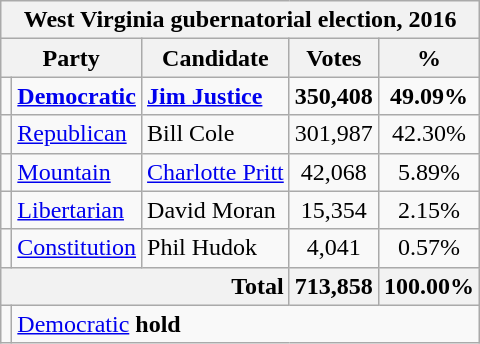<table class="wikitable">
<tr>
<th colspan = 6>West Virginia gubernatorial election, 2016</th>
</tr>
<tr>
<th colspan=2>Party</th>
<th>Candidate</th>
<th>Votes</th>
<th>%</th>
</tr>
<tr>
<td></td>
<td><strong><a href='#'>Democratic</a></strong></td>
<td><strong><a href='#'>Jim Justice</a></strong></td>
<td align=center><strong>350,408</strong></td>
<td align=center><strong>49.09%</strong></td>
</tr>
<tr>
<td></td>
<td><a href='#'>Republican</a></td>
<td>Bill Cole</td>
<td align=center>301,987</td>
<td align=center>42.30%</td>
</tr>
<tr>
<td></td>
<td><a href='#'>Mountain</a></td>
<td><a href='#'>Charlotte Pritt</a></td>
<td align=center>42,068</td>
<td align=center>5.89%</td>
</tr>
<tr>
<td></td>
<td><a href='#'>Libertarian</a></td>
<td>David Moran</td>
<td align=center>15,354</td>
<td align=center>2.15%</td>
</tr>
<tr>
<td></td>
<td><a href='#'>Constitution</a></td>
<td>Phil Hudok</td>
<td align=center>4,041</td>
<td align=center>0.57%</td>
</tr>
<tr>
<th colspan=3; style="text-align:right;">Total</th>
<th align=center>713,858</th>
<th align=center>100.00%</th>
</tr>
<tr>
<td></td>
<td colspan=6; style="text-align:left;"><a href='#'>Democratic</a> <strong>hold</strong></td>
</tr>
</table>
